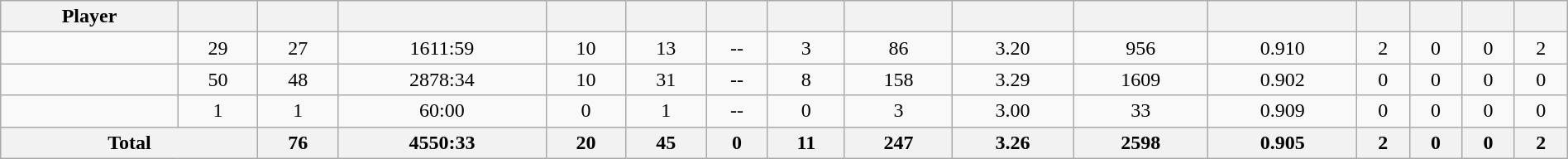<table class="wikitable sortable" style="width:100%; text-align:center;">
<tr>
<th>Player</th>
<th></th>
<th></th>
<th></th>
<th></th>
<th></th>
<th></th>
<th></th>
<th></th>
<th></th>
<th></th>
<th></th>
<th></th>
<th></th>
<th></th>
<th></th>
</tr>
<tr>
<td></td>
<td>29</td>
<td>27</td>
<td>1611:59</td>
<td>10</td>
<td>13</td>
<td>--</td>
<td>3</td>
<td>86</td>
<td>3.20</td>
<td>956</td>
<td>0.910</td>
<td>2</td>
<td>0</td>
<td>0</td>
<td>2</td>
</tr>
<tr>
<td></td>
<td>50</td>
<td>48</td>
<td>2878:34</td>
<td>10</td>
<td>31</td>
<td>--</td>
<td>8</td>
<td>158</td>
<td>3.29</td>
<td>1609</td>
<td>0.902</td>
<td>0</td>
<td>0</td>
<td>0</td>
<td>0</td>
</tr>
<tr>
<td></td>
<td>1</td>
<td>1</td>
<td>60:00</td>
<td>0</td>
<td>1</td>
<td>--</td>
<td>0</td>
<td>3</td>
<td>3.00</td>
<td>33</td>
<td>0.909</td>
<td>0</td>
<td>0</td>
<td>0</td>
<td>0</td>
</tr>
<tr class="sortbottom">
<th colspan=2>Total</th>
<th>76</th>
<th>4550:33</th>
<th>20</th>
<th>45</th>
<th>0</th>
<th>11</th>
<th>247</th>
<th>3.26</th>
<th>2598</th>
<th>0.905</th>
<th>2</th>
<th>0</th>
<th>0</th>
<th>2</th>
</tr>
</table>
